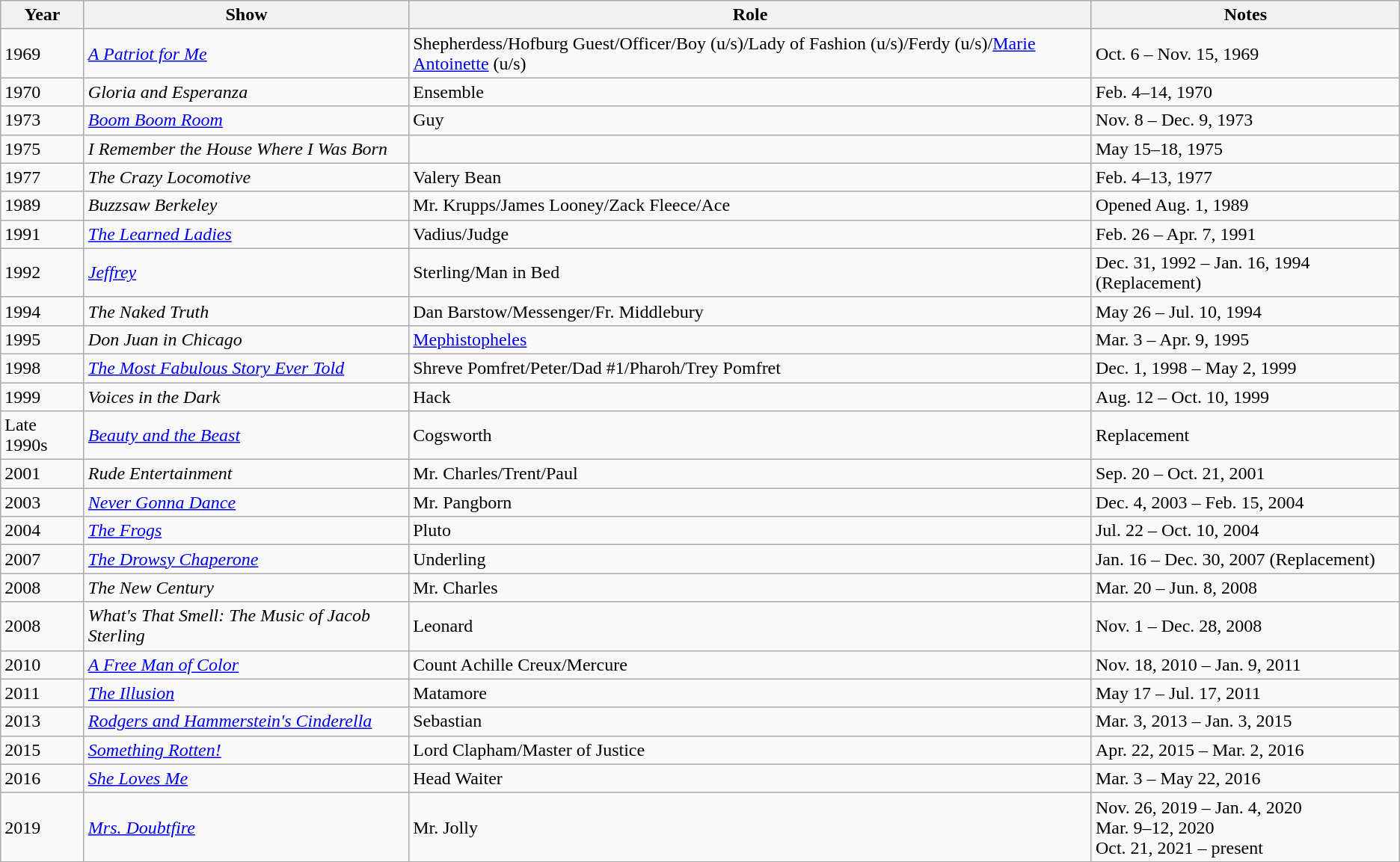<table class="wikitable">
<tr>
<th>Year</th>
<th>Show</th>
<th>Role</th>
<th>Notes</th>
</tr>
<tr>
<td>1969</td>
<td><em><a href='#'>A Patriot for Me</a></em></td>
<td>Shepherdess/Hofburg Guest/Officer/Boy (u/s)/Lady of Fashion (u/s)/Ferdy (u/s)/<a href='#'>Marie Antoinette</a> (u/s)</td>
<td>Oct. 6 – Nov. 15, 1969</td>
</tr>
<tr>
<td>1970</td>
<td><em>Gloria and Esperanza</em></td>
<td>Ensemble</td>
<td>Feb. 4–14, 1970</td>
</tr>
<tr>
<td>1973</td>
<td><em><a href='#'>Boom Boom Room</a></em></td>
<td>Guy</td>
<td>Nov. 8 – Dec. 9, 1973</td>
</tr>
<tr>
<td>1975</td>
<td><em>I Remember the House Where I Was Born</em></td>
<td></td>
<td>May 15–18, 1975</td>
</tr>
<tr>
<td>1977</td>
<td><em>The Crazy Locomotive</em></td>
<td>Valery Bean</td>
<td>Feb. 4–13, 1977</td>
</tr>
<tr>
<td>1989</td>
<td><em>Buzzsaw Berkeley</em></td>
<td>Mr. Krupps/James Looney/Zack Fleece/Ace</td>
<td>Opened Aug. 1, 1989</td>
</tr>
<tr>
<td>1991</td>
<td><em><a href='#'>The Learned Ladies</a></em></td>
<td>Vadius/Judge</td>
<td>Feb. 26 – Apr. 7, 1991</td>
</tr>
<tr>
<td>1992</td>
<td><em><a href='#'>Jeffrey</a></em></td>
<td>Sterling/Man in Bed</td>
<td>Dec. 31, 1992 – Jan. 16, 1994 (Replacement)</td>
</tr>
<tr>
<td>1994</td>
<td><em>The Naked Truth</em></td>
<td>Dan Barstow/Messenger/Fr. Middlebury</td>
<td>May 26 – Jul. 10, 1994</td>
</tr>
<tr>
<td>1995</td>
<td><em>Don Juan in Chicago</em></td>
<td><a href='#'>Mephistopheles</a></td>
<td>Mar. 3 – Apr. 9, 1995</td>
</tr>
<tr>
<td>1998</td>
<td><em><a href='#'>The Most Fabulous Story Ever Told</a></em></td>
<td>Shreve Pomfret/Peter/Dad #1/Pharoh/Trey Pomfret</td>
<td>Dec. 1, 1998 – May 2, 1999</td>
</tr>
<tr>
<td>1999</td>
<td><em>Voices in the Dark</em></td>
<td>Hack</td>
<td>Aug. 12 – Oct. 10, 1999</td>
</tr>
<tr>
<td>Late 1990s</td>
<td><em><a href='#'>Beauty and the Beast</a></em></td>
<td>Cogsworth</td>
<td>Replacement</td>
</tr>
<tr>
<td>2001</td>
<td><em>Rude Entertainment</em></td>
<td>Mr. Charles/Trent/Paul</td>
<td>Sep. 20 – Oct. 21, 2001</td>
</tr>
<tr>
<td>2003</td>
<td><em><a href='#'>Never Gonna Dance</a></em></td>
<td>Mr. Pangborn</td>
<td>Dec. 4, 2003 – Feb. 15, 2004</td>
</tr>
<tr>
<td>2004</td>
<td><em><a href='#'>The Frogs</a></em></td>
<td>Pluto</td>
<td>Jul. 22 – Oct. 10, 2004</td>
</tr>
<tr>
<td>2007</td>
<td><em><a href='#'>The Drowsy Chaperone</a></em></td>
<td>Underling</td>
<td>Jan. 16 – Dec. 30, 2007 (Replacement)</td>
</tr>
<tr>
<td>2008</td>
<td><em>The New Century</em></td>
<td>Mr. Charles</td>
<td>Mar. 20 – Jun. 8, 2008</td>
</tr>
<tr>
<td>2008</td>
<td><em>What's That Smell: The Music of Jacob Sterling</em></td>
<td>Leonard</td>
<td>Nov. 1 – Dec. 28, 2008</td>
</tr>
<tr>
<td>2010</td>
<td><em><a href='#'>A Free Man of Color</a></em></td>
<td>Count Achille Creux/Mercure</td>
<td>Nov. 18, 2010 – Jan. 9, 2011</td>
</tr>
<tr>
<td>2011</td>
<td><em><a href='#'>The Illusion</a></em></td>
<td>Matamore</td>
<td>May 17 – Jul. 17, 2011</td>
</tr>
<tr>
<td>2013</td>
<td><em><a href='#'>Rodgers and Hammerstein's Cinderella</a></em></td>
<td>Sebastian</td>
<td>Mar. 3, 2013 – Jan. 3, 2015</td>
</tr>
<tr>
<td>2015</td>
<td><em><a href='#'>Something Rotten!</a></em></td>
<td>Lord Clapham/Master of Justice</td>
<td>Apr. 22, 2015 – Mar. 2, 2016</td>
</tr>
<tr>
<td>2016</td>
<td><em><a href='#'>She Loves Me</a></em></td>
<td>Head Waiter</td>
<td>Mar. 3 – May 22, 2016</td>
</tr>
<tr>
<td>2019</td>
<td><a href='#'><em>Mrs. Doubtfire</em></a></td>
<td>Mr. Jolly</td>
<td>Nov. 26, 2019 – Jan. 4, 2020<br>Mar. 9–12, 2020<br>Oct. 21, 2021 – present</td>
</tr>
</table>
